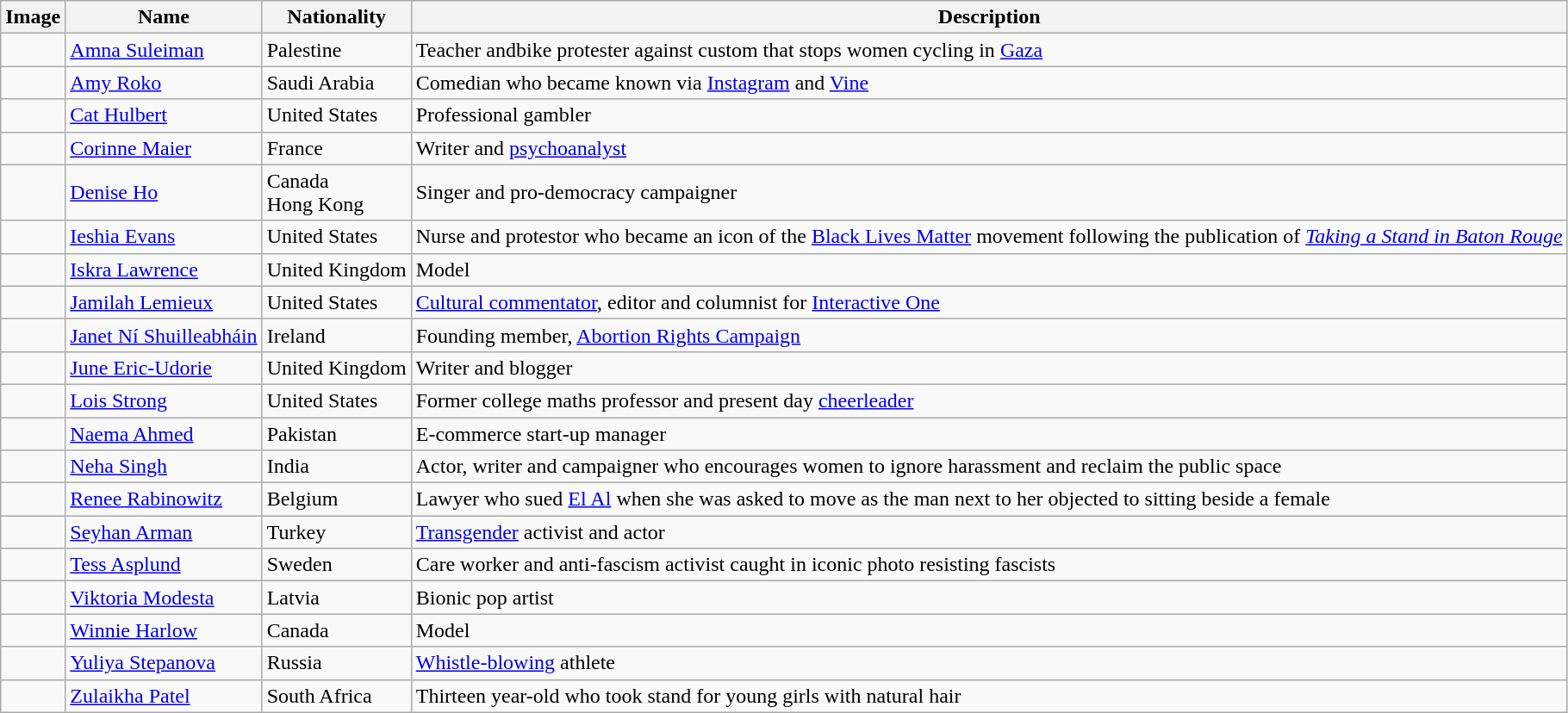<table class="wikitable sortable">
<tr>
<th>Image</th>
<th>Name</th>
<th>Nationality</th>
<th>Description</th>
</tr>
<tr>
<td></td>
<td><a href='#'>Amna Suleiman</a></td>
<td>Palestine</td>
<td>Teacher andbike protester against custom that stops women cycling in <a href='#'>Gaza</a></td>
</tr>
<tr>
<td></td>
<td><a href='#'>Amy Roko</a></td>
<td>Saudi Arabia</td>
<td>Comedian who became known via <a href='#'>Instagram</a> and <a href='#'>Vine</a></td>
</tr>
<tr>
<td></td>
<td><a href='#'>Cat Hulbert</a></td>
<td>United States</td>
<td>Professional gambler</td>
</tr>
<tr>
<td></td>
<td><a href='#'>Corinne Maier</a></td>
<td>France</td>
<td>Writer and <a href='#'>psychoanalyst</a></td>
</tr>
<tr>
<td></td>
<td><a href='#'>Denise Ho</a></td>
<td>Canada<br>Hong Kong</td>
<td>Singer and pro-democracy campaigner</td>
</tr>
<tr>
<td></td>
<td><a href='#'>Ieshia Evans</a></td>
<td>United States</td>
<td>Nurse and protestor who became an icon of the <a href='#'>Black Lives Matter</a> movement following the publication of <em><a href='#'>Taking a Stand in Baton Rouge</a></em></td>
</tr>
<tr>
<td></td>
<td><a href='#'>Iskra Lawrence</a></td>
<td>United Kingdom</td>
<td>Model</td>
</tr>
<tr>
<td></td>
<td><a href='#'>Jamilah Lemieux</a></td>
<td>United States</td>
<td><a href='#'>Cultural commentator</a>, editor and columnist for <a href='#'>Interactive One</a></td>
</tr>
<tr>
<td></td>
<td><a href='#'>Janet Ní Shuilleabháin</a></td>
<td>Ireland</td>
<td>Founding member, <a href='#'>Abortion Rights Campaign</a></td>
</tr>
<tr>
<td></td>
<td><a href='#'>June Eric-Udorie</a></td>
<td>United Kingdom</td>
<td>Writer and blogger</td>
</tr>
<tr>
<td></td>
<td><a href='#'>Lois Strong</a></td>
<td>United States</td>
<td>Former college maths professor and present day <a href='#'>cheerleader</a></td>
</tr>
<tr>
<td></td>
<td><a href='#'>Naema Ahmed</a></td>
<td>Pakistan</td>
<td>E-commerce start-up manager</td>
</tr>
<tr>
<td></td>
<td><a href='#'>Neha Singh</a></td>
<td>India</td>
<td>Actor, writer and campaigner who encourages women to ignore harassment and reclaim the public space</td>
</tr>
<tr>
<td></td>
<td><a href='#'>Renee Rabinowitz</a></td>
<td>Belgium</td>
<td>Lawyer who sued <a href='#'>El Al</a> when she was asked to move as the man next to her objected to sitting beside a female</td>
</tr>
<tr>
<td></td>
<td><a href='#'>Seyhan Arman</a></td>
<td>Turkey</td>
<td><a href='#'>Transgender</a> activist and actor</td>
</tr>
<tr>
<td></td>
<td><a href='#'>Tess Asplund</a></td>
<td>Sweden</td>
<td>Care worker and anti-fascism activist caught in iconic photo resisting fascists</td>
</tr>
<tr>
<td></td>
<td><a href='#'>Viktoria Modesta</a></td>
<td>Latvia</td>
<td>Bionic pop artist</td>
</tr>
<tr>
<td></td>
<td><a href='#'>Winnie Harlow</a></td>
<td>Canada</td>
<td>Model</td>
</tr>
<tr>
<td></td>
<td><a href='#'>Yuliya Stepanova</a></td>
<td>Russia</td>
<td><a href='#'>Whistle-blowing</a> athlete</td>
</tr>
<tr>
<td></td>
<td><a href='#'>Zulaikha Patel</a></td>
<td>South Africa</td>
<td>Thirteen year-old who took stand for young girls with natural hair</td>
</tr>
</table>
